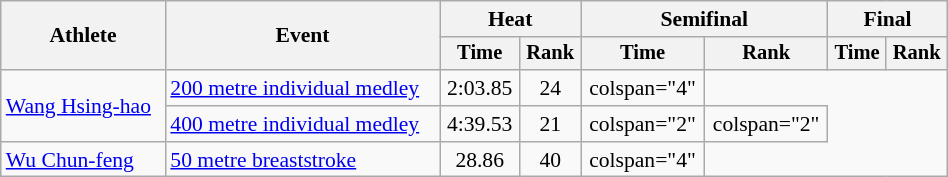<table class="wikitable" style="text-align:center; font-size:90%; width:50%;">
<tr>
<th rowspan="2">Athlete</th>
<th rowspan="2">Event</th>
<th colspan="2">Heat</th>
<th colspan="2">Semifinal</th>
<th colspan="2">Final</th>
</tr>
<tr style="font-size:95%">
<th>Time</th>
<th>Rank</th>
<th>Time</th>
<th>Rank</th>
<th>Time</th>
<th>Rank</th>
</tr>
<tr align=center>
<td align=left rowspan="2"><a href='#'>Wang Hsing-hao</a></td>
<td align=left><a href='#'>200 metre individual medley</a></td>
<td>2:03.85</td>
<td>24</td>
<td>colspan="4" </td>
</tr>
<tr align=center>
<td align=left><a href='#'>400 metre individual medley</a></td>
<td>4:39.53</td>
<td>21</td>
<td>colspan="2" </td>
<td>colspan="2" </td>
</tr>
<tr align=center>
<td align=left><a href='#'>Wu Chun-feng</a></td>
<td align=left><a href='#'>50 metre breaststroke</a></td>
<td>28.86</td>
<td>40</td>
<td>colspan="4" </td>
</tr>
</table>
